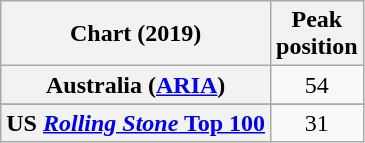<table class="wikitable sortable plainrowheaders" style="text-align:center">
<tr>
<th scope="col">Chart (2019)</th>
<th scope="col">Peak<br>position</th>
</tr>
<tr>
<th scope="row">Australia (<a href='#'>ARIA</a>)</th>
<td>54</td>
</tr>
<tr>
</tr>
<tr>
</tr>
<tr>
</tr>
<tr>
</tr>
<tr>
</tr>
<tr>
<th scope="row">US <a href='#'><em>Rolling Stone</em> Top 100</a></th>
<td>31</td>
</tr>
</table>
